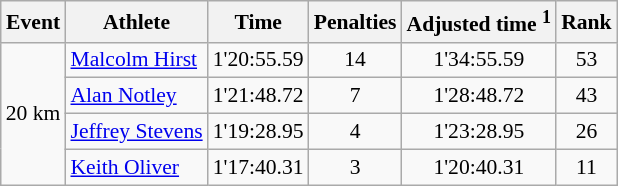<table class="wikitable" style="font-size:90%">
<tr>
<th>Event</th>
<th>Athlete</th>
<th>Time</th>
<th>Penalties</th>
<th>Adjusted time <sup>1</sup></th>
<th>Rank</th>
</tr>
<tr>
<td rowspan="4">20 km</td>
<td><a href='#'>Malcolm Hirst</a></td>
<td align="center">1'20:55.59</td>
<td align="center">14</td>
<td align="center">1'34:55.59</td>
<td align="center">53</td>
</tr>
<tr>
<td><a href='#'>Alan Notley</a></td>
<td align="center">1'21:48.72</td>
<td align="center">7</td>
<td align="center">1'28:48.72</td>
<td align="center">43</td>
</tr>
<tr>
<td><a href='#'>Jeffrey Stevens</a></td>
<td align="center">1'19:28.95</td>
<td align="center">4</td>
<td align="center">1'23:28.95</td>
<td align="center">26</td>
</tr>
<tr>
<td><a href='#'>Keith Oliver</a></td>
<td align="center">1'17:40.31</td>
<td align="center">3</td>
<td align="center">1'20:40.31</td>
<td align="center">11</td>
</tr>
</table>
